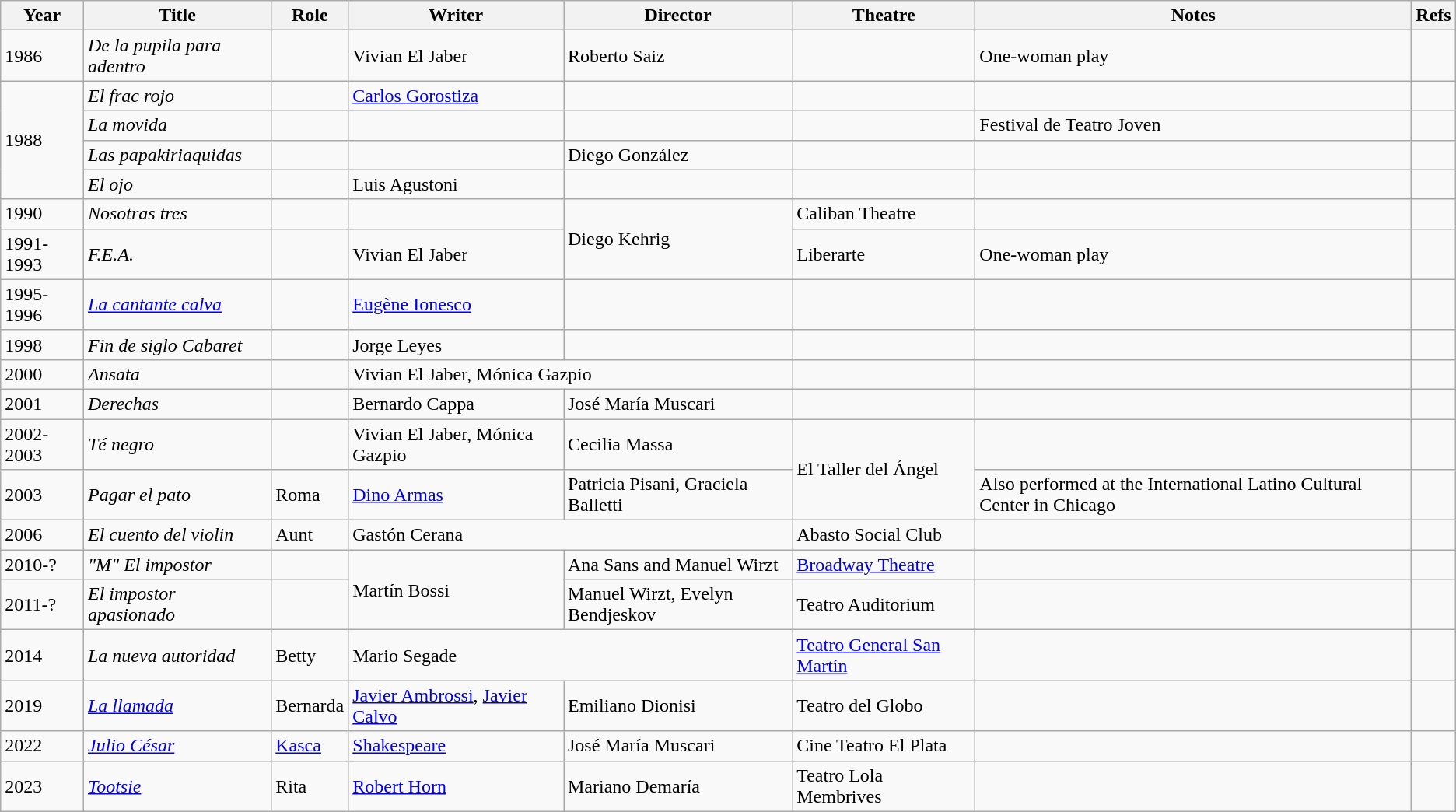<table class="wikitable sortable">
<tr>
<th>Year</th>
<th>Title</th>
<th>Role</th>
<th>Writer</th>
<th>Director</th>
<th>Theatre</th>
<th class="unsortable">Notes</th>
<th class="unsortable">Refs</th>
</tr>
<tr>
<td>1986</td>
<td><em>De la pupila para adentro</em></td>
<td></td>
<td>Vivian El Jaber</td>
<td>Roberto Saiz</td>
<td></td>
<td>One-woman play</td>
<td></td>
</tr>
<tr>
<td rowspan="4">1988</td>
<td><em>El frac rojo</em></td>
<td></td>
<td><a href='#'>Carlos Gorostiza</a></td>
<td></td>
<td></td>
<td></td>
<td></td>
</tr>
<tr>
<td><em>La movida</em></td>
<td></td>
<td></td>
<td></td>
<td></td>
<td>Festival de Teatro Joven</td>
<td></td>
</tr>
<tr>
<td><em>Las papakiriaquidas</em></td>
<td></td>
<td></td>
<td>Diego González</td>
<td></td>
<td></td>
<td></td>
</tr>
<tr>
<td><em>El ojo</em></td>
<td></td>
<td>Luis Agustoni</td>
<td></td>
<td></td>
<td></td>
<td></td>
</tr>
<tr>
<td>1990</td>
<td><em>Nosotras tres</em></td>
<td></td>
<td></td>
<td rowspan="2">Diego Kehrig</td>
<td>Caliban Theatre</td>
<td></td>
<td></td>
</tr>
<tr>
<td>1991-1993</td>
<td><em>F.E.A.</em></td>
<td></td>
<td>Vivian El Jaber</td>
<td>Liberarte</td>
<td>One-woman play</td>
<td></td>
</tr>
<tr>
<td>1995-1996</td>
<td><em><a href='#'>La cantante calva</a></em></td>
<td></td>
<td><a href='#'>Eugène Ionesco</a></td>
<td></td>
<td></td>
<td></td>
<td></td>
</tr>
<tr>
<td>1998</td>
<td><em>Fin de siglo Cabaret</em></td>
<td></td>
<td>Jorge Leyes</td>
<td></td>
<td></td>
<td></td>
<td></td>
</tr>
<tr>
<td>2000</td>
<td><em>Ansata</em></td>
<td></td>
<td colspan ="2">Vivian El Jaber, Mónica Gazpio</td>
<td></td>
<td></td>
<td></td>
</tr>
<tr>
<td>2001</td>
<td><em>Derechas</em></td>
<td></td>
<td>Bernardo Cappa</td>
<td>José María Muscari</td>
<td></td>
<td></td>
<td></td>
</tr>
<tr>
<td>2002-2003</td>
<td><em>Té negro</em></td>
<td></td>
<td>Vivian El Jaber, Mónica Gazpio</td>
<td>Cecilia Massa</td>
<td rowspan="2">El Taller del Ángel</td>
<td></td>
<td></td>
</tr>
<tr>
<td>2003</td>
<td><em>Pagar el pato</em></td>
<td>Roma</td>
<td><a href='#'>Dino Armas</a></td>
<td>Patricia Pisani, Graciela Balletti</td>
<td>Also performed at the International Latino Cultural Center in Chicago</td>
<td></td>
</tr>
<tr>
<td>2006</td>
<td><em>El cuento del violin</em></td>
<td>Aunt</td>
<td colspan="2">Gastón Cerana</td>
<td>Abasto Social Club</td>
<td></td>
<td></td>
</tr>
<tr>
<td>2010-?</td>
<td><em>"M" El impostor</em></td>
<td></td>
<td rowspan="2">Martín Bossi</td>
<td>Ana Sans and Manuel Wirzt</td>
<td><a href='#'>Broadway Theatre</a></td>
<td></td>
<td></td>
</tr>
<tr>
<td>2011-?</td>
<td><em>El impostor apasionado</em></td>
<td></td>
<td>Manuel Wirzt, Evelyn Bendjeskov</td>
<td>Teatro Auditorium</td>
<td></td>
<td></td>
</tr>
<tr>
<td>2014</td>
<td><em>La nueva autoridad</em></td>
<td>Betty</td>
<td colspan ="2">Mario Segade</td>
<td><a href='#'>Teatro General San Martín</a></td>
<td></td>
<td></td>
</tr>
<tr>
<td>2019</td>
<td><em><a href='#'>La llamada</a></em></td>
<td>Bernarda</td>
<td><a href='#'>Javier Ambrossi</a>, <a href='#'>Javier Calvo</a></td>
<td>Emiliano Dionisi</td>
<td>Teatro del Globo</td>
<td></td>
<td></td>
</tr>
<tr>
<td>2022</td>
<td><em><a href='#'> Julio César</a></em></td>
<td><a href='#'>Kasca</a></td>
<td><a href='#'>Shakespeare</a></td>
<td>José María Muscari</td>
<td>Cine Teatro El Plata</td>
<td></td>
<td></td>
</tr>
<tr>
<td>2023</td>
<td><em><a href='#'>Tootsie</a></em></td>
<td>Rita</td>
<td><a href='#'>Robert Horn</a></td>
<td>Mariano Demaría</td>
<td>Teatro Lola Membrives</td>
<td></td>
<td></td>
</tr>
</table>
